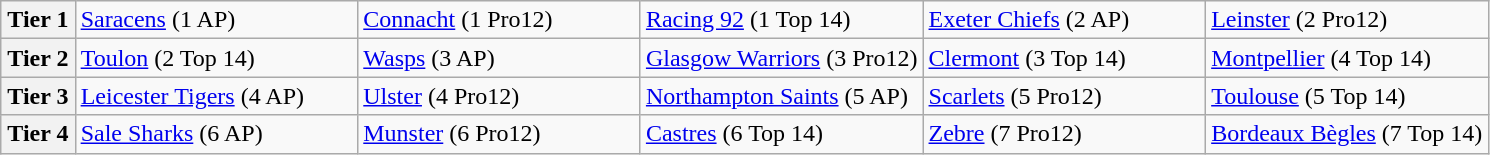<table class="wikitable">
<tr>
<th width=5%>Tier 1</th>
<td width=19%> <a href='#'>Saracens</a> (1 AP)</td>
<td width=19%> <a href='#'>Connacht</a> (1 Pro12)</td>
<td width=19%> <a href='#'>Racing 92</a> (1 Top 14)</td>
<td width=19%> <a href='#'>Exeter Chiefs</a> (2 AP)</td>
<td width=19%> <a href='#'>Leinster</a> (2 Pro12)</td>
</tr>
<tr>
<th width=5%>Tier 2</th>
<td width=19%> <a href='#'>Toulon</a> (2 Top 14)</td>
<td width=19%> <a href='#'>Wasps</a> (3 AP)</td>
<td width=19%> <a href='#'>Glasgow Warriors</a> (3 Pro12)</td>
<td width=19%> <a href='#'>Clermont</a> (3 Top 14)</td>
<td width=19%> <a href='#'>Montpellier</a> (4 Top 14)</td>
</tr>
<tr>
<th width=5%>Tier 3</th>
<td width=19%> <a href='#'>Leicester Tigers</a> (4 AP)</td>
<td width=19%> <a href='#'>Ulster</a> (4 Pro12)</td>
<td width=19%> <a href='#'>Northampton Saints</a> (5 AP)</td>
<td width=19%> <a href='#'>Scarlets</a> (5 Pro12)</td>
<td width=19%> <a href='#'>Toulouse</a> (5 Top 14)</td>
</tr>
<tr>
<th width=5%>Tier 4</th>
<td width=19%> <a href='#'>Sale Sharks</a> (6 AP)</td>
<td width=19%> <a href='#'>Munster</a> (6 Pro12)</td>
<td width=19%> <a href='#'>Castres</a> (6 Top 14)</td>
<td width=19%> <a href='#'>Zebre</a> (7 Pro12)</td>
<td width=19%> <a href='#'>Bordeaux Bègles</a> (7 Top 14)</td>
</tr>
</table>
